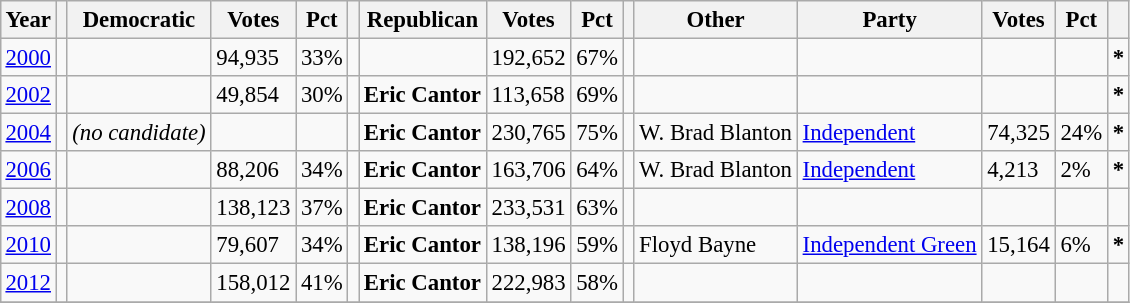<table class="wikitable" style="margin:0.5em; font-size:95%;">
<tr>
<th>Year</th>
<th></th>
<th>Democratic</th>
<th>Votes</th>
<th>Pct</th>
<th></th>
<th>Republican</th>
<th>Votes</th>
<th>Pct</th>
<th></th>
<th>Other</th>
<th>Party</th>
<th>Votes</th>
<th>Pct</th>
<th></th>
</tr>
<tr>
<td><a href='#'>2000</a></td>
<td></td>
<td></td>
<td>94,935</td>
<td>33%</td>
<td></td>
<td></td>
<td>192,652</td>
<td>67%</td>
<td></td>
<td></td>
<td></td>
<td></td>
<td></td>
<td><strong>*</strong></td>
</tr>
<tr>
<td><a href='#'>2002</a></td>
<td></td>
<td></td>
<td>49,854</td>
<td>30%</td>
<td></td>
<td><strong>Eric Cantor</strong></td>
<td>113,658</td>
<td>69%</td>
<td></td>
<td></td>
<td></td>
<td></td>
<td></td>
<td><strong>*</strong></td>
</tr>
<tr>
<td><a href='#'>2004</a></td>
<td></td>
<td><em>(no candidate)</em></td>
<td></td>
<td></td>
<td></td>
<td><strong>Eric Cantor</strong></td>
<td>230,765</td>
<td>75%</td>
<td></td>
<td>W. Brad Blanton</td>
<td><a href='#'>Independent</a></td>
<td>74,325</td>
<td>24%</td>
<td><strong>*</strong></td>
</tr>
<tr>
<td><a href='#'>2006</a></td>
<td></td>
<td></td>
<td>88,206</td>
<td>34%</td>
<td></td>
<td><strong>Eric Cantor</strong></td>
<td>163,706</td>
<td>64%</td>
<td></td>
<td>W. Brad Blanton</td>
<td><a href='#'>Independent</a></td>
<td>4,213</td>
<td>2%</td>
<td><strong>*</strong></td>
</tr>
<tr>
<td><a href='#'>2008</a></td>
<td></td>
<td></td>
<td>138,123</td>
<td>37%</td>
<td></td>
<td><strong>Eric Cantor</strong></td>
<td>233,531</td>
<td>63%</td>
<td></td>
<td></td>
<td></td>
<td></td>
<td></td>
<td></td>
</tr>
<tr>
<td><a href='#'>2010</a></td>
<td></td>
<td></td>
<td>79,607</td>
<td>34%</td>
<td></td>
<td><strong>Eric Cantor</strong></td>
<td>138,196</td>
<td>59%</td>
<td></td>
<td>Floyd Bayne</td>
<td><a href='#'>Independent Green</a></td>
<td>15,164</td>
<td>6%</td>
<td><strong>*</strong></td>
</tr>
<tr>
<td><a href='#'>2012</a></td>
<td></td>
<td></td>
<td>158,012</td>
<td>41%</td>
<td></td>
<td><strong>Eric Cantor</strong></td>
<td>222,983</td>
<td>58%</td>
<td></td>
<td></td>
<td></td>
<td></td>
<td></td>
<td></td>
</tr>
<tr>
</tr>
</table>
